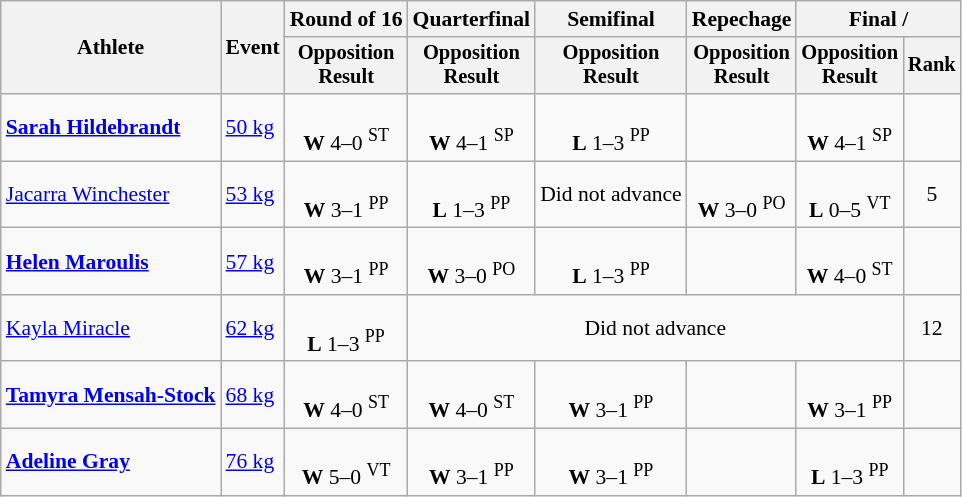<table class=wikitable style=font-size:90%;text-align:center>
<tr>
<th rowspan=2>Athlete</th>
<th rowspan=2>Event</th>
<th>Round of 16</th>
<th>Quarterfinal</th>
<th>Semifinal</th>
<th>Repechage</th>
<th colspan=2>Final / </th>
</tr>
<tr style=font-size:95%>
<th>Opposition<br>Result</th>
<th>Opposition<br>Result</th>
<th>Opposition<br>Result</th>
<th>Opposition<br>Result</th>
<th>Opposition<br>Result</th>
<th>Rank</th>
</tr>
<tr>
<td align=left><strong><a href='#'>Sarah Hildebrandt</a></strong></td>
<td align=left><a href='#'>50 kg</a></td>
<td><br><strong>W</strong> 4–0 <sup>ST</sup></td>
<td><br><strong>W</strong> 4–1 <sup>SP</sup></td>
<td><br><strong>L</strong> 1–3 <sup>PP</sup></td>
<td></td>
<td><br><strong>W</strong> 4–1 <sup>SP</sup></td>
<td></td>
</tr>
<tr>
<td align=left><a href='#'>Jacarra Winchester</a></td>
<td align=left><a href='#'>53 kg</a></td>
<td><br><strong>W</strong> 3–1 <sup>PP</sup></td>
<td><br><strong>L</strong> 1–3 <sup>PP</sup></td>
<td>Did not advance</td>
<td><br><strong>W</strong> 3–0 <sup>PO</sup></td>
<td><br><strong>L</strong> 0–5 <sup>VT</sup></td>
<td>5</td>
</tr>
<tr>
<td align=left><strong><a href='#'>Helen Maroulis</a></strong></td>
<td align=left><a href='#'>57 kg</a></td>
<td><br><strong>W</strong> 3–1 <sup>PP</sup></td>
<td><br><strong>W</strong> 3–0 <sup>PO</sup></td>
<td><br><strong>L</strong> 1–3 <sup>PP</sup></td>
<td></td>
<td><br><strong>W</strong> 4–0 <sup>ST</sup></td>
<td></td>
</tr>
<tr>
<td align=left><a href='#'>Kayla Miracle</a></td>
<td align=left><a href='#'>62 kg</a></td>
<td><br><strong>L</strong> 1–3 <sup>PP</sup></td>
<td colspan=4>Did not advance</td>
<td>12</td>
</tr>
<tr>
<td align=left><strong><a href='#'>Tamyra Mensah-Stock</a></strong></td>
<td align=left><a href='#'>68 kg</a></td>
<td><br><strong>W</strong> 4–0 <sup>ST</sup></td>
<td><br><strong>W</strong> 4–0 <sup>ST</sup></td>
<td><br><strong>W</strong> 3–1 <sup>PP</sup></td>
<td></td>
<td><br><strong>W</strong> 3–1 <sup>PP</sup></td>
<td></td>
</tr>
<tr>
<td align=left><strong><a href='#'>Adeline Gray</a></strong></td>
<td align=left><a href='#'>76 kg</a></td>
<td><br><strong>W</strong> 5–0 <sup>VT</sup></td>
<td><br><strong>W</strong> 3–1 <sup>PP</sup></td>
<td><br><strong>W</strong> 3–1 <sup>PP</sup></td>
<td></td>
<td><br><strong>L</strong> 1–3 <sup>PP</sup></td>
<td></td>
</tr>
</table>
